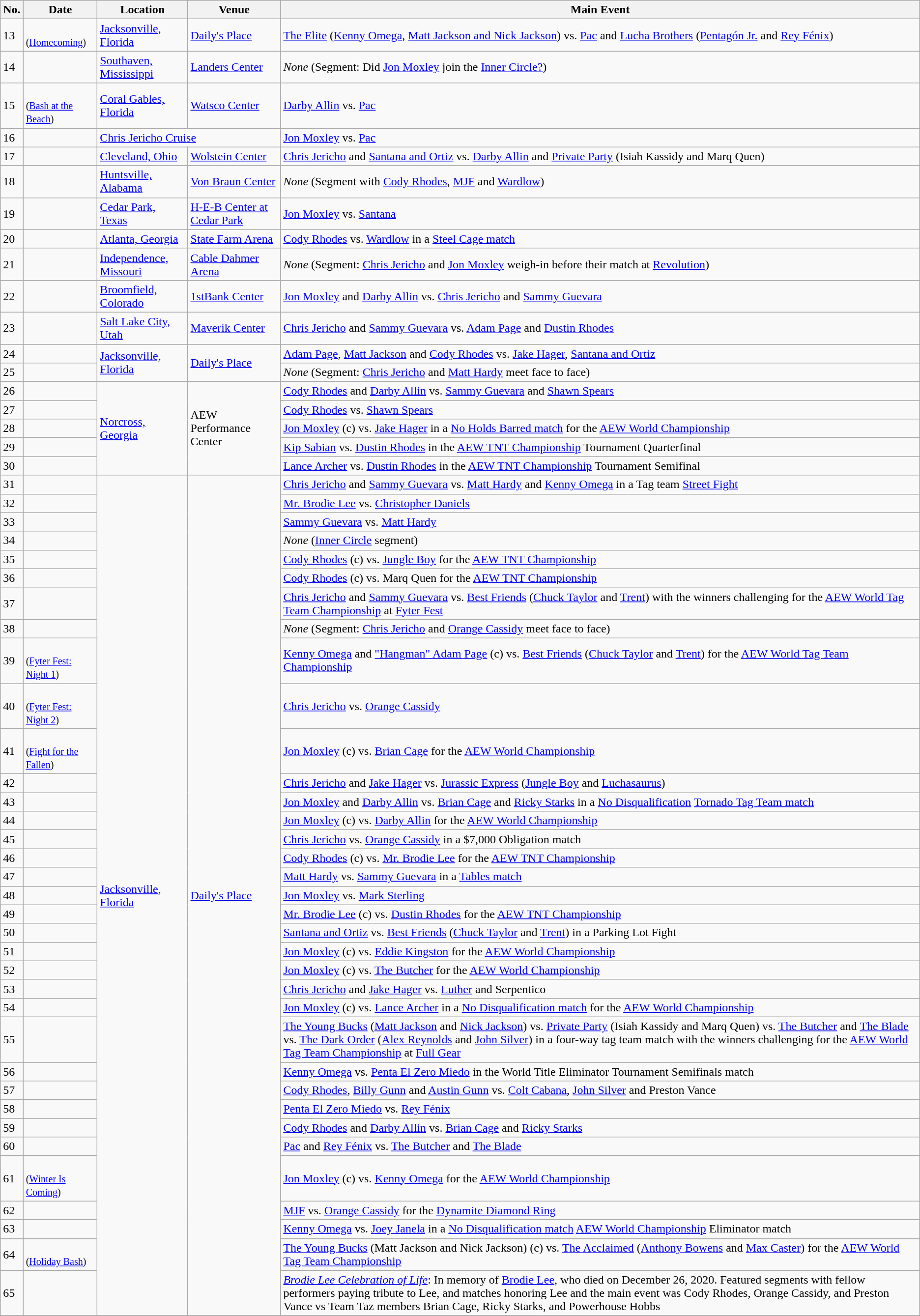<table class="wikitable sortable">
<tr>
<th>No.</th>
<th>Date</th>
<th>Location</th>
<th>Venue</th>
<th>Main Event</th>
</tr>
<tr>
<td>13</td>
<td><br><small>(<a href='#'>Homecoming</a>)</small></td>
<td><a href='#'>Jacksonville, Florida</a></td>
<td><a href='#'>Daily's Place</a></td>
<td><a href='#'>The Elite</a> (<a href='#'>Kenny Omega</a>, <a href='#'>Matt Jackson and Nick Jackson</a>) vs. <a href='#'>Pac</a> and <a href='#'>Lucha Brothers</a> (<a href='#'>Pentagón Jr.</a> and <a href='#'>Rey Fénix</a>)</td>
</tr>
<tr>
<td>14</td>
<td></td>
<td><a href='#'>Southaven, Mississippi</a></td>
<td><a href='#'>Landers Center</a></td>
<td><em>None</em> (Segment: Did <a href='#'>Jon Moxley</a> join the <a href='#'>Inner Circle?</a>)</td>
</tr>
<tr>
<td>15</td>
<td><br><small>(<a href='#'>Bash at the Beach</a>)</small></td>
<td><a href='#'>Coral Gables, Florida</a></td>
<td><a href='#'>Watsco Center</a></td>
<td><a href='#'>Darby Allin</a> vs. <a href='#'>Pac</a></td>
</tr>
<tr>
<td>16</td>
<td></td>
<td colspan=2><div><a href='#'>Chris Jericho Cruise</a></div></td>
<td><a href='#'>Jon Moxley</a> vs. <a href='#'>Pac</a></td>
</tr>
<tr>
<td>17</td>
<td></td>
<td><a href='#'>Cleveland, Ohio</a></td>
<td><a href='#'>Wolstein Center</a></td>
<td><a href='#'>Chris Jericho</a> and <a href='#'>Santana and Ortiz</a> vs. <a href='#'>Darby Allin</a> and <a href='#'>Private Party</a> (Isiah Kassidy and Marq Quen)</td>
</tr>
<tr>
<td>18</td>
<td></td>
<td><a href='#'>Huntsville, Alabama</a></td>
<td><a href='#'>Von Braun Center</a></td>
<td><em>None</em> (Segment with <a href='#'>Cody Rhodes</a>, <a href='#'>MJF</a> and <a href='#'>Wardlow</a>)</td>
</tr>
<tr>
<td>19</td>
<td></td>
<td><a href='#'>Cedar Park, Texas</a></td>
<td><a href='#'>H-E-B Center at Cedar Park</a></td>
<td><a href='#'>Jon Moxley</a> vs. <a href='#'>Santana</a></td>
</tr>
<tr>
<td>20</td>
<td></td>
<td><a href='#'>Atlanta, Georgia</a></td>
<td><a href='#'>State Farm Arena</a></td>
<td><a href='#'>Cody Rhodes</a> vs. <a href='#'>Wardlow</a> in a <a href='#'>Steel Cage match</a></td>
</tr>
<tr>
<td>21</td>
<td></td>
<td><a href='#'>Independence, Missouri</a></td>
<td><a href='#'>Cable Dahmer Arena</a></td>
<td><em>None</em> (Segment: <a href='#'>Chris Jericho</a> and <a href='#'>Jon Moxley</a> weigh-in before their match at <a href='#'>Revolution</a>)</td>
</tr>
<tr>
<td>22</td>
<td></td>
<td><a href='#'>Broomfield, Colorado</a></td>
<td><a href='#'>1stBank Center</a></td>
<td><a href='#'>Jon Moxley</a> and <a href='#'>Darby Allin</a> vs. <a href='#'>Chris Jericho</a> and <a href='#'>Sammy Guevara</a></td>
</tr>
<tr>
<td>23</td>
<td></td>
<td><a href='#'>Salt Lake City, Utah</a></td>
<td><a href='#'>Maverik Center</a></td>
<td><a href='#'>Chris Jericho</a> and <a href='#'>Sammy Guevara</a> vs. <a href='#'>Adam Page</a> and <a href='#'>Dustin Rhodes</a></td>
</tr>
<tr>
<td>24</td>
<td></td>
<td rowspan="2"><a href='#'>Jacksonville, Florida</a></td>
<td rowspan="2"><a href='#'>Daily's Place</a></td>
<td><a href='#'>Adam Page</a>, <a href='#'>Matt Jackson</a> and <a href='#'>Cody Rhodes</a> vs. <a href='#'>Jake Hager</a>, <a href='#'>Santana and Ortiz</a></td>
</tr>
<tr>
<td>25</td>
<td></td>
<td><em>None</em> (Segment: <a href='#'>Chris Jericho</a> and <a href='#'>Matt Hardy</a> meet face to face)</td>
</tr>
<tr>
<td>26</td>
<td></td>
<td rowspan="5"><a href='#'>Norcross, Georgia</a></td>
<td rowspan="5">AEW Performance Center</td>
<td><a href='#'>Cody Rhodes</a> and <a href='#'>Darby Allin</a> vs. <a href='#'>Sammy Guevara</a> and <a href='#'>Shawn Spears</a></td>
</tr>
<tr>
<td>27</td>
<td></td>
<td><a href='#'>Cody Rhodes</a> vs. <a href='#'>Shawn Spears</a></td>
</tr>
<tr>
<td>28</td>
<td></td>
<td><a href='#'>Jon Moxley</a> (c) vs. <a href='#'>Jake Hager</a> in a <a href='#'>No Holds Barred match</a> for the <a href='#'>AEW World Championship</a></td>
</tr>
<tr>
<td>29</td>
<td></td>
<td><a href='#'>Kip Sabian</a> vs. <a href='#'>Dustin Rhodes</a> in the <a href='#'>AEW TNT Championship</a> Tournament Quarterfinal</td>
</tr>
<tr>
<td>30</td>
<td></td>
<td><a href='#'>Lance Archer</a> vs. <a href='#'>Dustin Rhodes</a> in the <a href='#'>AEW TNT Championship</a> Tournament Semifinal</td>
</tr>
<tr>
<td>31</td>
<td></td>
<td rowspan="35"><a href='#'>Jacksonville, Florida</a></td>
<td rowspan="35"><a href='#'>Daily's Place</a></td>
<td><a href='#'>Chris Jericho</a> and <a href='#'>Sammy Guevara</a> vs. <a href='#'>Matt Hardy</a> and <a href='#'>Kenny Omega</a> in a Tag team <a href='#'>Street Fight</a></td>
</tr>
<tr>
<td>32</td>
<td></td>
<td><a href='#'>Mr. Brodie Lee</a> vs. <a href='#'>Christopher Daniels</a></td>
</tr>
<tr>
<td>33</td>
<td></td>
<td><a href='#'>Sammy Guevara</a> vs. <a href='#'>Matt Hardy</a></td>
</tr>
<tr>
<td>34</td>
<td></td>
<td><em>None</em> (<a href='#'>Inner Circle</a> segment)</td>
</tr>
<tr>
<td>35</td>
<td></td>
<td><a href='#'>Cody Rhodes</a> (c) vs. <a href='#'>Jungle Boy</a> for the <a href='#'>AEW TNT Championship</a></td>
</tr>
<tr>
<td>36</td>
<td></td>
<td><a href='#'>Cody Rhodes</a> (c) vs. Marq Quen for the <a href='#'>AEW TNT Championship</a></td>
</tr>
<tr>
<td>37</td>
<td></td>
<td><a href='#'>Chris Jericho</a> and <a href='#'>Sammy Guevara</a> vs. <a href='#'>Best Friends</a> (<a href='#'>Chuck Taylor</a> and <a href='#'>Trent</a>) with the winners challenging for the <a href='#'>AEW World Tag Team Championship</a> at <a href='#'>Fyter Fest</a></td>
</tr>
<tr>
<td>38</td>
<td></td>
<td><em>None</em> (Segment: <a href='#'>Chris Jericho</a> and <a href='#'>Orange Cassidy</a> meet face to face)</td>
</tr>
<tr>
<td>39</td>
<td><br><small>(<a href='#'>Fyter Fest: Night 1</a>)</small></td>
<td><a href='#'>Kenny Omega</a> and <a href='#'>"Hangman" Adam Page</a> (c) vs. <a href='#'>Best Friends</a> (<a href='#'>Chuck Taylor</a> and <a href='#'>Trent</a>) for the <a href='#'>AEW World Tag Team Championship</a></td>
</tr>
<tr>
<td>40</td>
<td><br><small>(<a href='#'>Fyter Fest: Night 2</a>)</small></td>
<td><a href='#'>Chris Jericho</a> vs. <a href='#'>Orange Cassidy</a></td>
</tr>
<tr>
<td>41</td>
<td><br><small>(<a href='#'>Fight for the Fallen</a>)</small></td>
<td><a href='#'>Jon Moxley</a> (c) vs. <a href='#'>Brian Cage</a> for the <a href='#'>AEW World Championship</a></td>
</tr>
<tr>
<td>42</td>
<td></td>
<td><a href='#'>Chris Jericho</a> and <a href='#'>Jake Hager</a> vs. <a href='#'>Jurassic Express</a> (<a href='#'>Jungle Boy</a> and <a href='#'>Luchasaurus</a>)</td>
</tr>
<tr>
<td>43</td>
<td></td>
<td><a href='#'>Jon Moxley</a> and <a href='#'>Darby Allin</a> vs. <a href='#'>Brian Cage</a> and <a href='#'>Ricky Starks</a> in a <a href='#'>No Disqualification</a> <a href='#'>Tornado Tag Team match</a></td>
</tr>
<tr>
<td>44</td>
<td></td>
<td><a href='#'>Jon Moxley</a> (c) vs. <a href='#'>Darby Allin</a> for the <a href='#'>AEW World Championship</a></td>
</tr>
<tr>
<td>45</td>
<td></td>
<td><a href='#'>Chris Jericho</a> vs. <a href='#'>Orange Cassidy</a> in a $7,000 Obligation match</td>
</tr>
<tr>
<td>46</td>
<td></td>
<td><a href='#'>Cody Rhodes</a> (c) vs. <a href='#'>Mr. Brodie Lee</a> for the <a href='#'>AEW TNT Championship</a></td>
</tr>
<tr>
<td>47</td>
<td></td>
<td><a href='#'>Matt Hardy</a> vs. <a href='#'>Sammy Guevara</a> in a <a href='#'>Tables match</a></td>
</tr>
<tr>
<td>48</td>
<td></td>
<td><a href='#'>Jon Moxley</a> vs. <a href='#'>Mark Sterling</a></td>
</tr>
<tr>
<td>49</td>
<td></td>
<td><a href='#'>Mr. Brodie Lee</a> (c) vs. <a href='#'>Dustin Rhodes</a> for the <a href='#'>AEW TNT Championship</a></td>
</tr>
<tr>
<td>50</td>
<td></td>
<td><a href='#'>Santana and Ortiz</a> vs. <a href='#'>Best Friends</a> (<a href='#'>Chuck Taylor</a> and <a href='#'>Trent</a>) in a Parking Lot Fight</td>
</tr>
<tr>
<td>51</td>
<td></td>
<td><a href='#'>Jon Moxley</a> (c) vs. <a href='#'>Eddie Kingston</a> for the <a href='#'>AEW World Championship</a></td>
</tr>
<tr>
<td>52</td>
<td></td>
<td><a href='#'>Jon Moxley</a> (c) vs. <a href='#'>The Butcher</a> for the <a href='#'>AEW World Championship</a></td>
</tr>
<tr>
<td>53</td>
<td></td>
<td><a href='#'>Chris Jericho</a> and <a href='#'>Jake Hager</a> vs. <a href='#'>Luther</a> and Serpentico</td>
</tr>
<tr>
<td>54</td>
<td></td>
<td><a href='#'>Jon Moxley</a> (c) vs. <a href='#'>Lance Archer</a> in a <a href='#'>No Disqualification match</a> for the <a href='#'>AEW World Championship</a></td>
</tr>
<tr>
<td>55</td>
<td></td>
<td><a href='#'>The Young Bucks</a> (<a href='#'>Matt Jackson</a> and <a href='#'>Nick Jackson</a>) vs. <a href='#'>Private Party</a> (Isiah Kassidy and Marq Quen) vs. <a href='#'>The Butcher</a> and <a href='#'>The Blade</a> vs. <a href='#'>The Dark Order</a> (<a href='#'>Alex Reynolds</a> and <a href='#'>John Silver</a>) in a four-way tag team match with the winners challenging for the <a href='#'>AEW World Tag Team Championship</a> at <a href='#'>Full Gear</a></td>
</tr>
<tr>
<td>56</td>
<td></td>
<td><a href='#'>Kenny Omega</a> vs. <a href='#'>Penta El Zero Miedo</a> in the World Title Eliminator Tournament Semifinals match</td>
</tr>
<tr>
<td>57</td>
<td></td>
<td><a href='#'>Cody Rhodes</a>, <a href='#'>Billy Gunn</a> and <a href='#'>Austin Gunn</a> vs. <a href='#'>Colt Cabana</a>, <a href='#'>John Silver</a> and Preston Vance</td>
</tr>
<tr>
<td>58</td>
<td></td>
<td><a href='#'>Penta El Zero Miedo</a> vs. <a href='#'>Rey Fénix</a></td>
</tr>
<tr>
<td>59</td>
<td></td>
<td><a href='#'>Cody Rhodes</a> and <a href='#'>Darby Allin</a> vs. <a href='#'>Brian Cage</a> and <a href='#'>Ricky Starks</a></td>
</tr>
<tr>
<td>60</td>
<td></td>
<td><a href='#'>Pac</a> and <a href='#'>Rey Fénix</a> vs. <a href='#'>The Butcher</a> and <a href='#'>The Blade</a></td>
</tr>
<tr>
<td>61</td>
<td><br><small>(<a href='#'>Winter Is Coming</a>)</small></td>
<td><a href='#'>Jon Moxley</a> (c) vs. <a href='#'>Kenny Omega</a> for the <a href='#'>AEW World Championship</a></td>
</tr>
<tr>
<td>62</td>
<td></td>
<td><a href='#'>MJF</a> vs. <a href='#'>Orange Cassidy</a> for the <a href='#'>Dynamite Diamond Ring</a></td>
</tr>
<tr>
<td>63</td>
<td></td>
<td><a href='#'>Kenny Omega</a> vs. <a href='#'>Joey Janela</a> in a <a href='#'>No Disqualification match</a> <a href='#'>AEW World Championship</a> Eliminator match</td>
</tr>
<tr>
<td>64</td>
<td><br><small>(<a href='#'>Holiday Bash</a>)</small></td>
<td><a href='#'>The Young Bucks</a> (Matt Jackson and Nick Jackson) (c) vs. <a href='#'>The Acclaimed</a> (<a href='#'>Anthony Bowens</a> and <a href='#'>Max Caster</a>) for the <a href='#'>AEW World Tag Team Championship</a></td>
</tr>
<tr>
<td>65</td>
<td></td>
<td><em><a href='#'>Brodie Lee Celebration of Life</a></em>: In memory of <a href='#'>Brodie Lee</a>, who died on December 26, 2020. Featured segments with fellow performers paying tribute to Lee, and matches honoring Lee and the main event was Cody Rhodes, Orange Cassidy, and Preston Vance vs Team Taz members Brian Cage, Ricky Starks, and Powerhouse Hobbs</td>
</tr>
<tr>
</tr>
</table>
